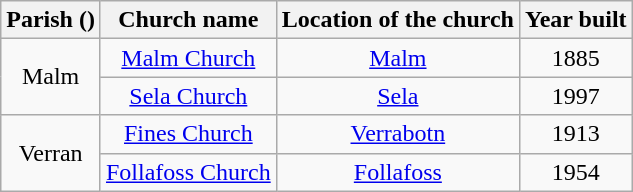<table class="wikitable" style="text-align:center">
<tr>
<th>Parish ()</th>
<th>Church name</th>
<th>Location of the church</th>
<th>Year built</th>
</tr>
<tr>
<td rowspan="2">Malm</td>
<td><a href='#'>Malm Church</a></td>
<td><a href='#'>Malm</a></td>
<td>1885</td>
</tr>
<tr>
<td><a href='#'>Sela Church</a></td>
<td><a href='#'>Sela</a></td>
<td>1997</td>
</tr>
<tr>
<td rowspan="2">Verran</td>
<td><a href='#'>Fines Church</a></td>
<td><a href='#'>Verrabotn</a></td>
<td>1913</td>
</tr>
<tr>
<td><a href='#'>Follafoss Church</a></td>
<td><a href='#'>Follafoss</a></td>
<td>1954</td>
</tr>
</table>
